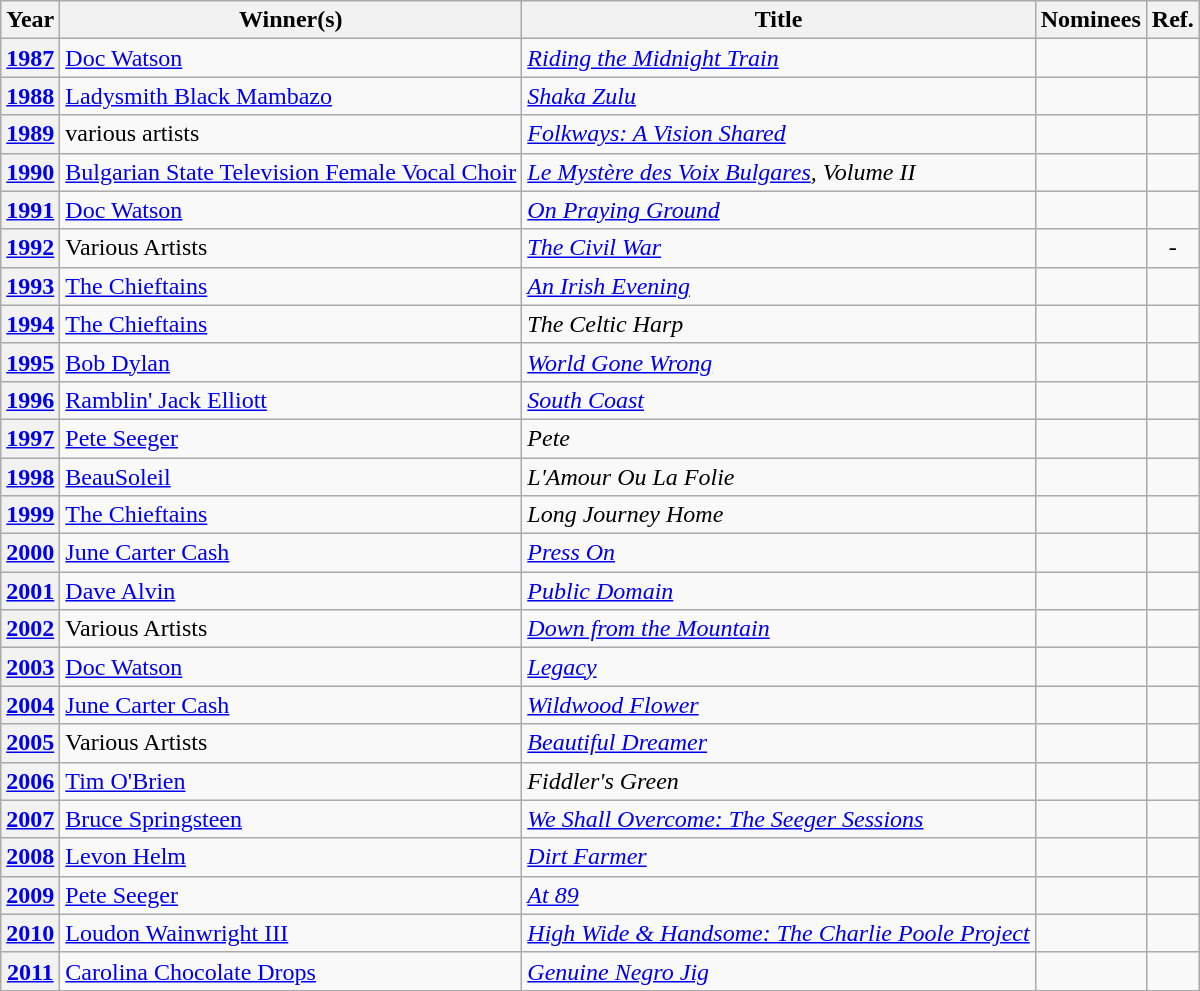<table class="wikitable sortable">
<tr>
<th scope="col">Year</th>
<th scope="col">Winner(s)</th>
<th scope="col">Title</th>
<th scope="col" class="unsortable">Nominees</th>
<th scope="col" class="unsortable">Ref.</th>
</tr>
<tr>
<th scope="row" align="center"><a href='#'>1987</a></th>
<td><a href='#'>Doc Watson</a></td>
<td><em><a href='#'>Riding the Midnight Train</a></em></td>
<td></td>
<td align="center"></td>
</tr>
<tr>
<th scope="row" align="center"><a href='#'>1988</a></th>
<td><a href='#'>Ladysmith Black Mambazo</a></td>
<td><em><a href='#'>Shaka Zulu</a></em></td>
<td></td>
<td align="center"></td>
</tr>
<tr>
<th scope="row" align="center"><a href='#'>1989</a></th>
<td>various artists</td>
<td><em><a href='#'>Folkways: A Vision Shared</a></em></td>
<td></td>
<td align="center"></td>
</tr>
<tr>
<th scope="row" align="center"><a href='#'>1990</a></th>
<td><a href='#'>Bulgarian State Television Female Vocal Choir</a></td>
<td><em><a href='#'>Le Mystère des Voix Bulgares</a>, Volume II</em></td>
<td></td>
<td align="center"></td>
</tr>
<tr>
<th scope="row" align="center"><a href='#'>1991</a></th>
<td><a href='#'>Doc Watson</a></td>
<td><em><a href='#'>On Praying Ground</a></em></td>
<td></td>
<td align="center"></td>
</tr>
<tr>
<th scope="row" align="center"><a href='#'>1992</a></th>
<td>Various Artists</td>
<td><em><a href='#'>The Civil War</a></em></td>
<td></td>
<td align="center">-</td>
</tr>
<tr>
<th scope="row" align="center"><a href='#'>1993</a></th>
<td><a href='#'>The Chieftains</a></td>
<td><em><a href='#'>An Irish Evening</a></em></td>
<td></td>
<td align="center"></td>
</tr>
<tr>
<th scope="row" align="center"><a href='#'>1994</a></th>
<td><a href='#'>The Chieftains</a></td>
<td><em>The Celtic Harp</em></td>
<td></td>
<td align="center"></td>
</tr>
<tr>
<th scope="row" align="center"><a href='#'>1995</a></th>
<td><a href='#'>Bob Dylan</a></td>
<td><em><a href='#'>World Gone Wrong</a></em></td>
<td></td>
<td align="center"></td>
</tr>
<tr>
<th scope="row" align="center"><a href='#'>1996</a></th>
<td><a href='#'>Ramblin' Jack Elliott</a></td>
<td><em><a href='#'>South Coast</a></em></td>
<td></td>
<td align="center"></td>
</tr>
<tr>
<th scope="row" align="center"><a href='#'>1997</a></th>
<td><a href='#'>Pete Seeger</a></td>
<td><em>Pete</em></td>
<td></td>
<td align="center"></td>
</tr>
<tr>
<th scope="row" align="center"><a href='#'>1998</a></th>
<td><a href='#'>BeauSoleil</a></td>
<td><em>L'Amour Ou La Folie</em></td>
<td></td>
<td align="center"></td>
</tr>
<tr>
<th scope="row" align="center"><a href='#'>1999</a></th>
<td><a href='#'>The Chieftains</a></td>
<td><em>Long Journey Home</em></td>
<td></td>
<td align="center"></td>
</tr>
<tr>
<th scope="row" align="center"><a href='#'>2000</a></th>
<td><a href='#'>June Carter Cash</a></td>
<td><em><a href='#'>Press On</a></em></td>
<td></td>
<td align="center"></td>
</tr>
<tr>
<th scope="row" align="center"><a href='#'>2001</a></th>
<td><a href='#'>Dave Alvin</a></td>
<td><em><a href='#'>Public Domain</a></em></td>
<td></td>
<td align="center"></td>
</tr>
<tr>
<th scope="row" align="center"><a href='#'>2002</a></th>
<td>Various Artists</td>
<td><em><a href='#'>Down from the Mountain</a></em></td>
<td></td>
<td align="center"></td>
</tr>
<tr>
<th scope="row" align="center"><a href='#'>2003</a></th>
<td><a href='#'>Doc Watson</a></td>
<td><em><a href='#'>Legacy</a></em></td>
<td></td>
<td align="center"></td>
</tr>
<tr>
<th scope="row" align="center"><a href='#'>2004</a></th>
<td><a href='#'>June Carter Cash</a></td>
<td><em><a href='#'>Wildwood Flower</a></em></td>
<td></td>
<td align="center"></td>
</tr>
<tr>
<th scope="row" align="center"><a href='#'>2005</a></th>
<td>Various Artists</td>
<td><em><a href='#'>Beautiful Dreamer</a></em></td>
<td></td>
<td align="center"></td>
</tr>
<tr>
<th scope="row" align="center"><a href='#'>2006</a></th>
<td><a href='#'>Tim O'Brien</a></td>
<td><em>Fiddler's Green</em></td>
<td></td>
<td align="center"></td>
</tr>
<tr>
<th scope="row" align="center"><a href='#'>2007</a></th>
<td><a href='#'>Bruce Springsteen</a></td>
<td><em><a href='#'>We Shall Overcome: The Seeger Sessions</a></em></td>
<td></td>
<td align="center"></td>
</tr>
<tr>
<th scope="row" align="center"><a href='#'>2008</a></th>
<td><a href='#'>Levon Helm</a></td>
<td><em><a href='#'>Dirt Farmer</a></em></td>
<td></td>
<td align="center"></td>
</tr>
<tr>
<th scope="row" align="center"><a href='#'>2009</a></th>
<td><a href='#'>Pete Seeger</a></td>
<td><em><a href='#'>At 89</a></em></td>
<td></td>
<td align="center"></td>
</tr>
<tr>
<th scope="row" align="center"><a href='#'>2010</a></th>
<td><a href='#'>Loudon Wainwright III</a></td>
<td><em><a href='#'>High Wide & Handsome: The Charlie Poole Project</a></em></td>
<td></td>
<td align="center"></td>
</tr>
<tr>
<th scope="row" align="center"><a href='#'>2011</a></th>
<td><a href='#'>Carolina Chocolate Drops</a></td>
<td><em><a href='#'>Genuine Negro Jig</a></em></td>
<td></td>
<td align="center"></td>
</tr>
</table>
